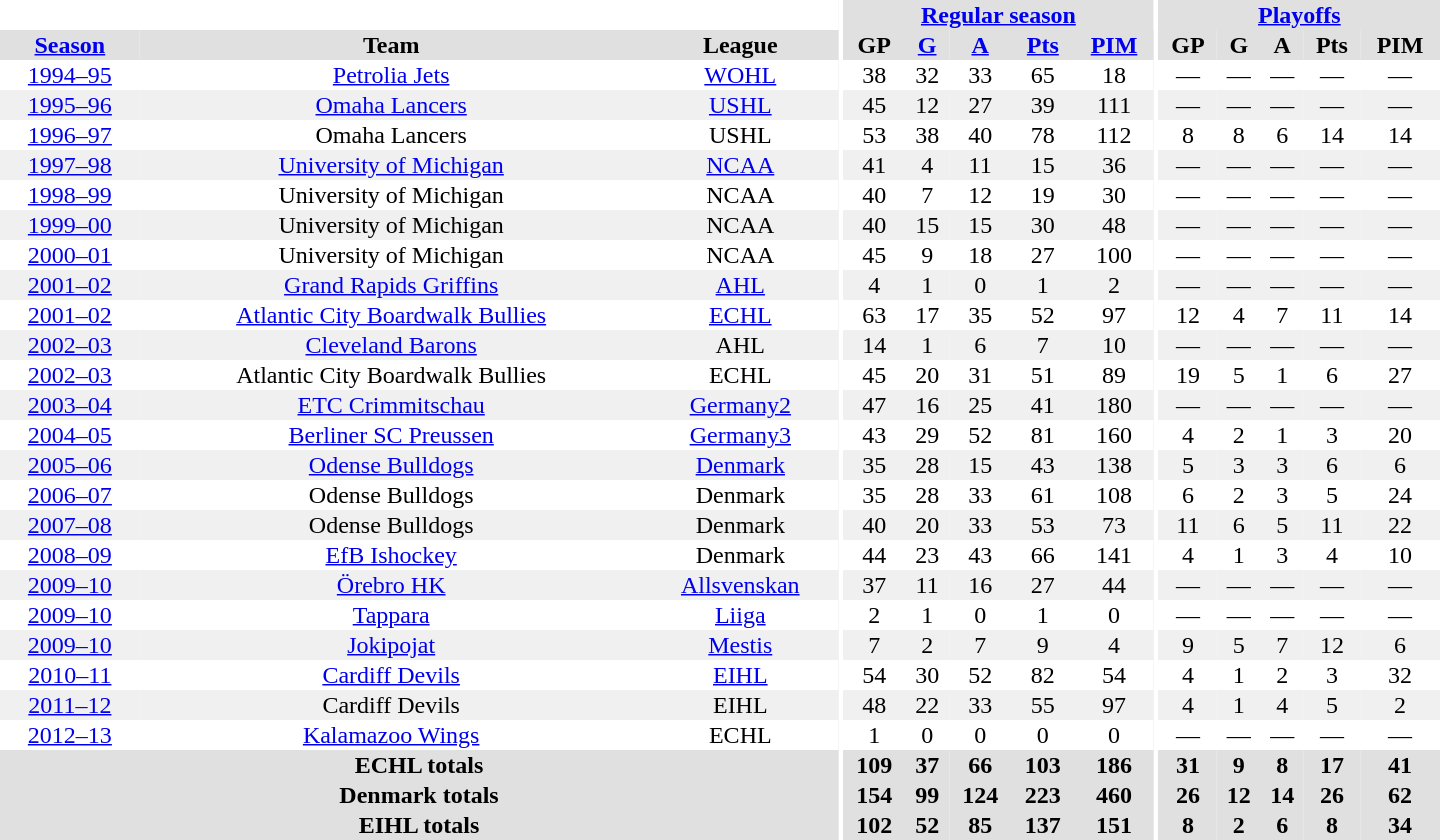<table border="0" cellpadding="1" cellspacing="0" style="text-align:center; width:60em">
<tr bgcolor="#e0e0e0">
<th colspan="3" bgcolor="#ffffff"></th>
<th rowspan="99" bgcolor="#ffffff"></th>
<th colspan="5"><a href='#'>Regular season</a></th>
<th rowspan="99" bgcolor="#ffffff"></th>
<th colspan="5"><a href='#'>Playoffs</a></th>
</tr>
<tr bgcolor="#e0e0e0">
<th><a href='#'>Season</a></th>
<th>Team</th>
<th>League</th>
<th>GP</th>
<th><a href='#'>G</a></th>
<th><a href='#'>A</a></th>
<th><a href='#'>Pts</a></th>
<th><a href='#'>PIM</a></th>
<th>GP</th>
<th>G</th>
<th>A</th>
<th>Pts</th>
<th>PIM</th>
</tr>
<tr>
<td><a href='#'>1994–95</a></td>
<td><a href='#'>Petrolia Jets</a></td>
<td><a href='#'>WOHL</a></td>
<td>38</td>
<td>32</td>
<td>33</td>
<td>65</td>
<td>18</td>
<td>—</td>
<td>—</td>
<td>—</td>
<td>—</td>
<td>—</td>
</tr>
<tr bgcolor="#f0f0f0">
<td><a href='#'>1995–96</a></td>
<td><a href='#'>Omaha Lancers</a></td>
<td><a href='#'>USHL</a></td>
<td>45</td>
<td>12</td>
<td>27</td>
<td>39</td>
<td>111</td>
<td>—</td>
<td>—</td>
<td>—</td>
<td>—</td>
<td>—</td>
</tr>
<tr>
<td><a href='#'>1996–97</a></td>
<td>Omaha Lancers</td>
<td>USHL</td>
<td>53</td>
<td>38</td>
<td>40</td>
<td>78</td>
<td>112</td>
<td>8</td>
<td>8</td>
<td>6</td>
<td>14</td>
<td>14</td>
</tr>
<tr bgcolor="#f0f0f0">
<td><a href='#'>1997–98</a></td>
<td><a href='#'>University of Michigan</a></td>
<td><a href='#'>NCAA</a></td>
<td>41</td>
<td>4</td>
<td>11</td>
<td>15</td>
<td>36</td>
<td>—</td>
<td>—</td>
<td>—</td>
<td>—</td>
<td>—</td>
</tr>
<tr>
<td><a href='#'>1998–99</a></td>
<td>University of Michigan</td>
<td>NCAA</td>
<td>40</td>
<td>7</td>
<td>12</td>
<td>19</td>
<td>30</td>
<td>—</td>
<td>—</td>
<td>—</td>
<td>—</td>
<td>—</td>
</tr>
<tr bgcolor="#f0f0f0">
<td><a href='#'>1999–00</a></td>
<td>University of Michigan</td>
<td>NCAA</td>
<td>40</td>
<td>15</td>
<td>15</td>
<td>30</td>
<td>48</td>
<td>—</td>
<td>—</td>
<td>—</td>
<td>—</td>
<td>—</td>
</tr>
<tr>
<td><a href='#'>2000–01</a></td>
<td>University of Michigan</td>
<td>NCAA</td>
<td>45</td>
<td>9</td>
<td>18</td>
<td>27</td>
<td>100</td>
<td>—</td>
<td>—</td>
<td>—</td>
<td>—</td>
<td>—</td>
</tr>
<tr bgcolor="#f0f0f0">
<td><a href='#'>2001–02</a></td>
<td><a href='#'>Grand Rapids Griffins</a></td>
<td><a href='#'>AHL</a></td>
<td>4</td>
<td>1</td>
<td>0</td>
<td>1</td>
<td>2</td>
<td>—</td>
<td>—</td>
<td>—</td>
<td>—</td>
<td>—</td>
</tr>
<tr>
<td><a href='#'>2001–02</a></td>
<td><a href='#'>Atlantic City Boardwalk Bullies</a></td>
<td><a href='#'>ECHL</a></td>
<td>63</td>
<td>17</td>
<td>35</td>
<td>52</td>
<td>97</td>
<td>12</td>
<td>4</td>
<td>7</td>
<td>11</td>
<td>14</td>
</tr>
<tr bgcolor="#f0f0f0">
<td><a href='#'>2002–03</a></td>
<td><a href='#'>Cleveland Barons</a></td>
<td>AHL</td>
<td>14</td>
<td>1</td>
<td>6</td>
<td>7</td>
<td>10</td>
<td>—</td>
<td>—</td>
<td>—</td>
<td>—</td>
<td>—</td>
</tr>
<tr>
<td><a href='#'>2002–03</a></td>
<td>Atlantic City Boardwalk Bullies</td>
<td>ECHL</td>
<td>45</td>
<td>20</td>
<td>31</td>
<td>51</td>
<td>89</td>
<td>19</td>
<td>5</td>
<td>1</td>
<td>6</td>
<td>27</td>
</tr>
<tr bgcolor="#f0f0f0">
<td><a href='#'>2003–04</a></td>
<td><a href='#'>ETC Crimmitschau</a></td>
<td><a href='#'>Germany2</a></td>
<td>47</td>
<td>16</td>
<td>25</td>
<td>41</td>
<td>180</td>
<td>—</td>
<td>—</td>
<td>—</td>
<td>—</td>
<td>—</td>
</tr>
<tr>
<td><a href='#'>2004–05</a></td>
<td><a href='#'>Berliner SC Preussen</a></td>
<td><a href='#'>Germany3</a></td>
<td>43</td>
<td>29</td>
<td>52</td>
<td>81</td>
<td>160</td>
<td>4</td>
<td>2</td>
<td>1</td>
<td>3</td>
<td>20</td>
</tr>
<tr bgcolor="#f0f0f0">
<td><a href='#'>2005–06</a></td>
<td><a href='#'>Odense Bulldogs</a></td>
<td><a href='#'>Denmark</a></td>
<td>35</td>
<td>28</td>
<td>15</td>
<td>43</td>
<td>138</td>
<td>5</td>
<td>3</td>
<td>3</td>
<td>6</td>
<td>6</td>
</tr>
<tr>
<td><a href='#'>2006–07</a></td>
<td>Odense Bulldogs</td>
<td>Denmark</td>
<td>35</td>
<td>28</td>
<td>33</td>
<td>61</td>
<td>108</td>
<td>6</td>
<td>2</td>
<td>3</td>
<td>5</td>
<td>24</td>
</tr>
<tr bgcolor="#f0f0f0">
<td><a href='#'>2007–08</a></td>
<td>Odense Bulldogs</td>
<td>Denmark</td>
<td>40</td>
<td>20</td>
<td>33</td>
<td>53</td>
<td>73</td>
<td>11</td>
<td>6</td>
<td>5</td>
<td>11</td>
<td>22</td>
</tr>
<tr>
<td><a href='#'>2008–09</a></td>
<td><a href='#'>EfB Ishockey</a></td>
<td>Denmark</td>
<td>44</td>
<td>23</td>
<td>43</td>
<td>66</td>
<td>141</td>
<td>4</td>
<td>1</td>
<td>3</td>
<td>4</td>
<td>10</td>
</tr>
<tr bgcolor="#f0f0f0">
<td><a href='#'>2009–10</a></td>
<td><a href='#'>Örebro HK</a></td>
<td><a href='#'>Allsvenskan</a></td>
<td>37</td>
<td>11</td>
<td>16</td>
<td>27</td>
<td>44</td>
<td>—</td>
<td>—</td>
<td>—</td>
<td>—</td>
<td>—</td>
</tr>
<tr>
<td><a href='#'>2009–10</a></td>
<td><a href='#'>Tappara</a></td>
<td><a href='#'>Liiga</a></td>
<td>2</td>
<td>1</td>
<td>0</td>
<td>1</td>
<td>0</td>
<td>—</td>
<td>—</td>
<td>—</td>
<td>—</td>
<td>—</td>
</tr>
<tr bgcolor="#f0f0f0">
<td><a href='#'>2009–10</a></td>
<td><a href='#'>Jokipojat</a></td>
<td><a href='#'>Mestis</a></td>
<td>7</td>
<td>2</td>
<td>7</td>
<td>9</td>
<td>4</td>
<td>9</td>
<td>5</td>
<td>7</td>
<td>12</td>
<td>6</td>
</tr>
<tr>
<td><a href='#'>2010–11</a></td>
<td><a href='#'>Cardiff Devils</a></td>
<td><a href='#'>EIHL</a></td>
<td>54</td>
<td>30</td>
<td>52</td>
<td>82</td>
<td>54</td>
<td>4</td>
<td>1</td>
<td>2</td>
<td>3</td>
<td>32</td>
</tr>
<tr bgcolor="#f0f0f0">
<td><a href='#'>2011–12</a></td>
<td>Cardiff Devils</td>
<td>EIHL</td>
<td>48</td>
<td>22</td>
<td>33</td>
<td>55</td>
<td>97</td>
<td>4</td>
<td>1</td>
<td>4</td>
<td>5</td>
<td>2</td>
</tr>
<tr>
<td><a href='#'>2012–13</a></td>
<td><a href='#'>Kalamazoo Wings</a></td>
<td>ECHL</td>
<td>1</td>
<td>0</td>
<td>0</td>
<td>0</td>
<td>0</td>
<td>—</td>
<td>—</td>
<td>—</td>
<td>—</td>
<td>—</td>
</tr>
<tr>
</tr>
<tr ALIGN="center" bgcolor="#e0e0e0">
<th colspan="3">ECHL totals</th>
<th ALIGN="center">109</th>
<th ALIGN="center">37</th>
<th ALIGN="center">66</th>
<th ALIGN="center">103</th>
<th ALIGN="center">186</th>
<th ALIGN="center">31</th>
<th ALIGN="center">9</th>
<th ALIGN="center">8</th>
<th ALIGN="center">17</th>
<th ALIGN="center">41</th>
</tr>
<tr>
</tr>
<tr ALIGN="center" bgcolor="#e0e0e0">
<th colspan="3">Denmark totals</th>
<th ALIGN="center">154</th>
<th ALIGN="center">99</th>
<th ALIGN="center">124</th>
<th ALIGN="center">223</th>
<th ALIGN="center">460</th>
<th ALIGN="center">26</th>
<th ALIGN="center">12</th>
<th ALIGN="center">14</th>
<th ALIGN="center">26</th>
<th ALIGN="center">62</th>
</tr>
<tr>
</tr>
<tr ALIGN="center" bgcolor="#e0e0e0">
<th colspan="3">EIHL totals</th>
<th ALIGN="center">102</th>
<th ALIGN="center">52</th>
<th ALIGN="center">85</th>
<th ALIGN="center">137</th>
<th ALIGN="center">151</th>
<th ALIGN="center">8</th>
<th ALIGN="center">2</th>
<th ALIGN="center">6</th>
<th ALIGN="center">8</th>
<th ALIGN="center">34</th>
</tr>
</table>
